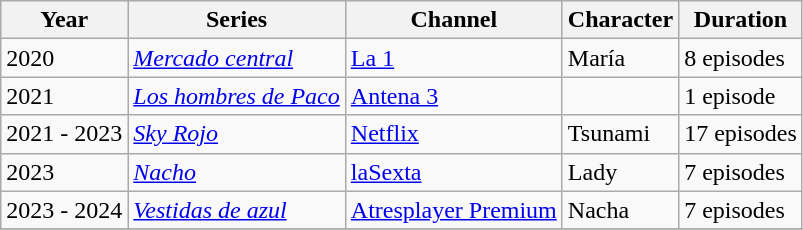<table class="wikitable">
<tr>
<th>Year</th>
<th>Series</th>
<th>Channel</th>
<th>Character</th>
<th>Duration</th>
</tr>
<tr>
<td>2020</td>
<td><em><a href='#'>Mercado central</a></em></td>
<td><a href='#'>La 1</a></td>
<td>María</td>
<td>8 episodes</td>
</tr>
<tr>
<td>2021</td>
<td><em><a href='#'>Los hombres de Paco</a></em></td>
<td><a href='#'>Antena 3</a></td>
<td></td>
<td>1 episode</td>
</tr>
<tr>
<td>2021 - 2023</td>
<td><em><a href='#'>Sky Rojo</a></em></td>
<td><a href='#'>Netflix</a></td>
<td>Tsunami</td>
<td>17 episodes</td>
</tr>
<tr>
<td>2023</td>
<td><em><a href='#'>Nacho</a></em></td>
<td><a href='#'>laSexta</a></td>
<td>Lady</td>
<td>7 episodes</td>
</tr>
<tr>
<td>2023 - 2024</td>
<td><em><a href='#'>Vestidas de azul</a></em></td>
<td><a href='#'>Atresplayer Premium</a></td>
<td>Nacha</td>
<td>7 episodes</td>
</tr>
<tr>
</tr>
</table>
